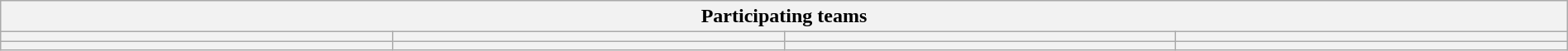<table class="wikitable" style="width:100%;">
<tr>
<th colspan=4><strong>Participating teams</strong></th>
</tr>
<tr>
<th style="width:25%;"></th>
<th style="width:25%;"></th>
<th style="width:25%;"></th>
<th style="width:25%;"></th>
</tr>
<tr>
<th style="width:25%;"></th>
<th style="width:25%;"></th>
<th style="width:25%;"></th>
<th style="width:25%;"></th>
</tr>
</table>
